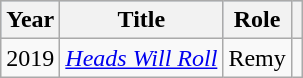<table class="wikitable">
<tr style="background:#b0c4de; text-align:center;">
<th>Year</th>
<th>Title</th>
<th>Role</th>
<th></th>
</tr>
<tr>
<td>2019</td>
<td><em><a href='#'>Heads Will Roll</a></em></td>
<td>Remy</td>
<td style="text-align: center;"></td>
</tr>
</table>
